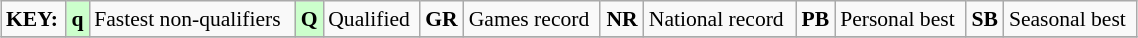<table class="wikitable" style="margin:0.5em auto; font-size:90%;position:relative;" width=60%>
<tr>
<td><strong>KEY:</strong></td>
<td bgcolor=ccffcc align=center><strong>q</strong></td>
<td>Fastest non-qualifiers</td>
<td bgcolor=ccffcc align=center><strong>Q</strong></td>
<td>Qualified</td>
<td align=center><strong>GR</strong></td>
<td>Games record</td>
<td align=center><strong>NR</strong></td>
<td>National record</td>
<td align=center><strong>PB</strong></td>
<td>Personal best</td>
<td align=center><strong>SB</strong></td>
<td>Seasonal best</td>
</tr>
<tr>
</tr>
</table>
